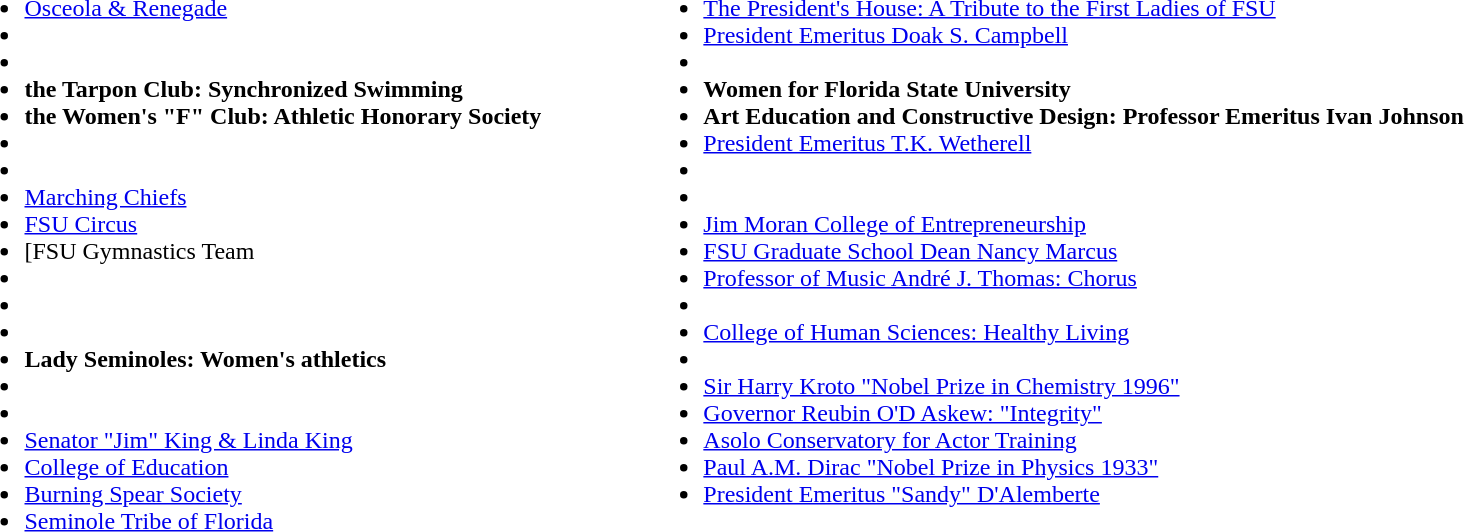<table>
<tr>
<td valign="top"><br><ul><li><a href='#'>Osceola & Renegade</a></li><li></li><li></li><li><strong>the Tarpon Club: Synchronized Swimming</strong></li><li><strong>the Women's "F" Club: Athletic Honorary Society</strong></li><li></li><li></li><li><a href='#'>Marching Chiefs</a></li><li><a href='#'>FSU Circus</a></li><li>[FSU Gymnastics Team</li><li></li><li></li><li></li><li><strong>Lady Seminoles: Women's athletics</strong></li><li></li><li></li><li><a href='#'>Senator "Jim" King & Linda King</a></li><li><a href='#'>College of Education</a></li><li><a href='#'>Burning Spear Society</a></li><li><a href='#'>Seminole Tribe of Florida</a></li></ul></td>
<td width="60"> </td>
<td valign="top"><br><ul><li><a href='#'>The President's House: A Tribute to the First Ladies of FSU</a></li><li><a href='#'>President Emeritus Doak S. Campbell</a></li><li></li><li><strong>Women for Florida State University</strong></li><li><strong>Art Education and Constructive Design: Professor Emeritus Ivan Johnson</strong></li><li><a href='#'>President Emeritus T.K. Wetherell</a></li><li></li><li></li><li><a href='#'>Jim Moran College of Entrepreneurship</a></li><li><a href='#'>FSU Graduate School Dean Nancy Marcus</a></li><li><a href='#'>Professor of Music André J. Thomas: Chorus</a></li><li></li><li><a href='#'>College of Human Sciences: Healthy Living</a></li><li></li><li><a href='#'>Sir Harry Kroto "Nobel Prize in Chemistry 1996"</a></li><li><a href='#'>Governor Reubin O'D Askew: "Integrity"</a></li><li><a href='#'>Asolo Conservatory for Actor Training</a></li><li><a href='#'>Paul A.M. Dirac "Nobel Prize in Physics 1933"</a></li><li><a href='#'>President Emeritus "Sandy" D'Alemberte</a></li></ul></td>
</tr>
</table>
